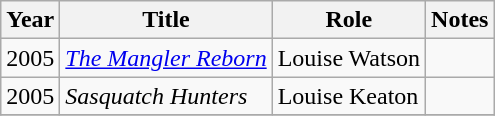<table class="wikitable sortable">
<tr>
<th>Year</th>
<th>Title</th>
<th>Role</th>
<th class="unsortable">Notes</th>
</tr>
<tr>
<td>2005</td>
<td><em><a href='#'>The Mangler Reborn</a></em></td>
<td>Louise Watson</td>
<td></td>
</tr>
<tr>
<td>2005</td>
<td><em>Sasquatch Hunters</em></td>
<td>Louise Keaton</td>
<td></td>
</tr>
<tr>
</tr>
</table>
